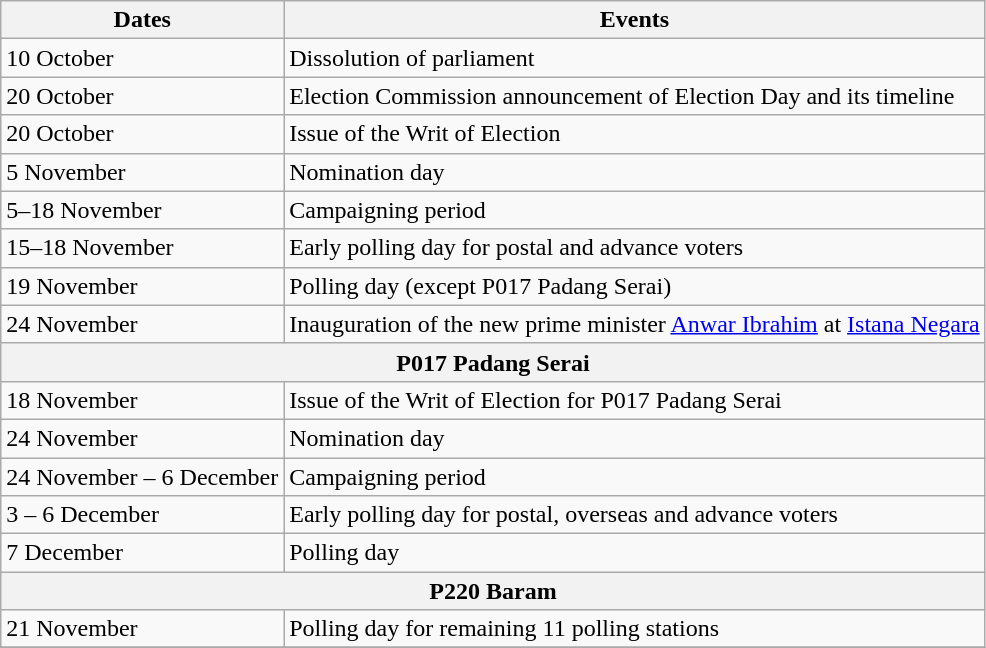<table class="wikitable">
<tr>
<th>Dates</th>
<th>Events</th>
</tr>
<tr>
<td>10 October</td>
<td>Dissolution of parliament</td>
</tr>
<tr>
<td>20 October</td>
<td>Election Commission announcement of Election Day and its timeline</td>
</tr>
<tr>
<td>20 October</td>
<td>Issue of the Writ of Election</td>
</tr>
<tr>
<td>5 November</td>
<td>Nomination day</td>
</tr>
<tr>
<td>5–18 November</td>
<td>Campaigning period</td>
</tr>
<tr>
<td>15–18 November</td>
<td>Early polling day for postal and advance voters</td>
</tr>
<tr>
<td>19 November</td>
<td>Polling day (except P017 Padang Serai)</td>
</tr>
<tr>
<td>24 November</td>
<td>Inauguration of the new prime minister <a href='#'>Anwar Ibrahim</a> at <a href='#'>Istana Negara</a></td>
</tr>
<tr>
<th colspan="2">P017 Padang Serai</th>
</tr>
<tr>
<td>18 November</td>
<td>Issue of the Writ of Election for P017 Padang Serai</td>
</tr>
<tr>
<td>24 November</td>
<td>Nomination day</td>
</tr>
<tr>
<td>24 November – 6 December</td>
<td>Campaigning period</td>
</tr>
<tr>
<td>3 – 6 December</td>
<td>Early polling day for postal, overseas and advance voters</td>
</tr>
<tr>
<td>7 December</td>
<td>Polling day</td>
</tr>
<tr>
<th colspan="2">P220 Baram</th>
</tr>
<tr>
<td>21 November</td>
<td>Polling day for remaining 11 polling stations</td>
</tr>
<tr>
</tr>
</table>
